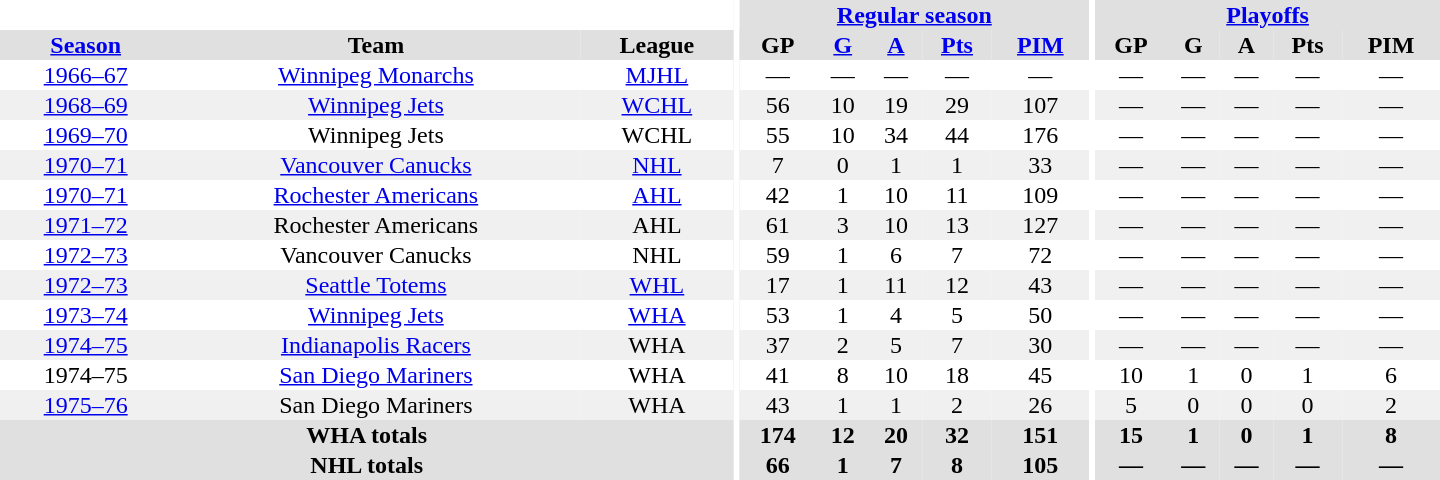<table border="0" cellpadding="1" cellspacing="0" style="text-align:center; width:60em">
<tr bgcolor="#e0e0e0">
<th colspan="3" bgcolor="#ffffff"></th>
<th rowspan="100" bgcolor="#ffffff"></th>
<th colspan="5"><a href='#'>Regular season</a></th>
<th rowspan="100" bgcolor="#ffffff"></th>
<th colspan="5"><a href='#'>Playoffs</a></th>
</tr>
<tr bgcolor="#e0e0e0">
<th><a href='#'>Season</a></th>
<th>Team</th>
<th>League</th>
<th>GP</th>
<th><a href='#'>G</a></th>
<th><a href='#'>A</a></th>
<th><a href='#'>Pts</a></th>
<th><a href='#'>PIM</a></th>
<th>GP</th>
<th>G</th>
<th>A</th>
<th>Pts</th>
<th>PIM</th>
</tr>
<tr>
<td><a href='#'>1966–67</a></td>
<td><a href='#'>Winnipeg Monarchs</a></td>
<td><a href='#'>MJHL</a></td>
<td>—</td>
<td>—</td>
<td>—</td>
<td>—</td>
<td>—</td>
<td>—</td>
<td>—</td>
<td>—</td>
<td>—</td>
<td>—</td>
</tr>
<tr bgcolor="#f0f0f0">
<td><a href='#'>1968–69</a></td>
<td><a href='#'>Winnipeg Jets</a></td>
<td><a href='#'>WCHL</a></td>
<td>56</td>
<td>10</td>
<td>19</td>
<td>29</td>
<td>107</td>
<td>—</td>
<td>—</td>
<td>—</td>
<td>—</td>
<td>—</td>
</tr>
<tr>
<td><a href='#'>1969–70</a></td>
<td>Winnipeg Jets</td>
<td>WCHL</td>
<td>55</td>
<td>10</td>
<td>34</td>
<td>44</td>
<td>176</td>
<td>—</td>
<td>—</td>
<td>—</td>
<td>—</td>
<td>—</td>
</tr>
<tr bgcolor="#f0f0f0">
<td><a href='#'>1970–71</a></td>
<td><a href='#'>Vancouver Canucks</a></td>
<td><a href='#'>NHL</a></td>
<td>7</td>
<td>0</td>
<td>1</td>
<td>1</td>
<td>33</td>
<td>—</td>
<td>—</td>
<td>—</td>
<td>—</td>
<td>—</td>
</tr>
<tr>
<td><a href='#'>1970–71</a></td>
<td><a href='#'>Rochester Americans</a></td>
<td><a href='#'>AHL</a></td>
<td>42</td>
<td>1</td>
<td>10</td>
<td>11</td>
<td>109</td>
<td>—</td>
<td>—</td>
<td>—</td>
<td>—</td>
<td>—</td>
</tr>
<tr bgcolor="#f0f0f0">
<td><a href='#'>1971–72</a></td>
<td>Rochester Americans</td>
<td>AHL</td>
<td>61</td>
<td>3</td>
<td>10</td>
<td>13</td>
<td>127</td>
<td>—</td>
<td>—</td>
<td>—</td>
<td>—</td>
<td>—</td>
</tr>
<tr>
<td><a href='#'>1972–73</a></td>
<td>Vancouver Canucks</td>
<td>NHL</td>
<td>59</td>
<td>1</td>
<td>6</td>
<td>7</td>
<td>72</td>
<td>—</td>
<td>—</td>
<td>—</td>
<td>—</td>
<td>—</td>
</tr>
<tr bgcolor="#f0f0f0">
<td><a href='#'>1972–73</a></td>
<td><a href='#'>Seattle Totems</a></td>
<td><a href='#'>WHL</a></td>
<td>17</td>
<td>1</td>
<td>11</td>
<td>12</td>
<td>43</td>
<td>—</td>
<td>—</td>
<td>—</td>
<td>—</td>
<td>—</td>
</tr>
<tr>
<td><a href='#'>1973–74</a></td>
<td><a href='#'>Winnipeg Jets</a></td>
<td><a href='#'>WHA</a></td>
<td>53</td>
<td>1</td>
<td>4</td>
<td>5</td>
<td>50</td>
<td>—</td>
<td>—</td>
<td>—</td>
<td>—</td>
<td>—</td>
</tr>
<tr bgcolor="#f0f0f0">
<td><a href='#'>1974–75</a></td>
<td><a href='#'>Indianapolis Racers</a></td>
<td>WHA</td>
<td>37</td>
<td>2</td>
<td>5</td>
<td>7</td>
<td>30</td>
<td>—</td>
<td>—</td>
<td>—</td>
<td>—</td>
<td>—</td>
</tr>
<tr>
<td>1974–75</td>
<td><a href='#'>San Diego Mariners</a></td>
<td>WHA</td>
<td>41</td>
<td>8</td>
<td>10</td>
<td>18</td>
<td>45</td>
<td>10</td>
<td>1</td>
<td>0</td>
<td>1</td>
<td>6</td>
</tr>
<tr bgcolor="#f0f0f0">
<td><a href='#'>1975–76</a></td>
<td>San Diego Mariners</td>
<td>WHA</td>
<td>43</td>
<td>1</td>
<td>1</td>
<td>2</td>
<td>26</td>
<td>5</td>
<td>0</td>
<td>0</td>
<td>0</td>
<td>2</td>
</tr>
<tr bgcolor="#e0e0e0">
<th colspan="3">WHA totals</th>
<th>174</th>
<th>12</th>
<th>20</th>
<th>32</th>
<th>151</th>
<th>15</th>
<th>1</th>
<th>0</th>
<th>1</th>
<th>8</th>
</tr>
<tr bgcolor="#e0e0e0">
<th colspan="3">NHL totals</th>
<th>66</th>
<th>1</th>
<th>7</th>
<th>8</th>
<th>105</th>
<th>—</th>
<th>—</th>
<th>—</th>
<th>—</th>
<th>—</th>
</tr>
</table>
